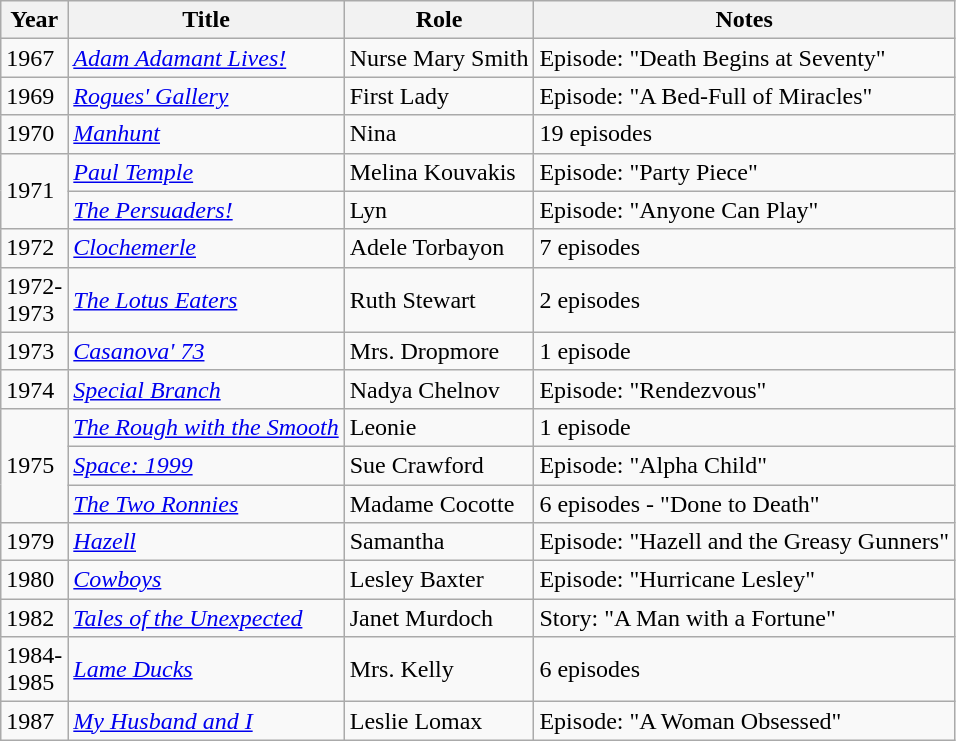<table class="wikitable">
<tr>
<th>Year</th>
<th>Title</th>
<th>Role</th>
<th>Notes</th>
</tr>
<tr>
<td>1967</td>
<td><em><a href='#'>Adam Adamant Lives!</a></em></td>
<td>Nurse Mary Smith</td>
<td>Episode: "Death Begins at Seventy"</td>
</tr>
<tr>
<td>1969</td>
<td><em><a href='#'>Rogues' Gallery</a></em></td>
<td>First Lady</td>
<td>Episode: "A Bed-Full of Miracles"</td>
</tr>
<tr>
<td>1970</td>
<td><em><a href='#'>Manhunt</a></em></td>
<td>Nina</td>
<td>19 episodes</td>
</tr>
<tr>
<td rowspan="2">1971</td>
<td><em><a href='#'>Paul Temple</a></em></td>
<td>Melina Kouvakis</td>
<td>Episode: "Party Piece"</td>
</tr>
<tr>
<td><em><a href='#'>The Persuaders!</a></em></td>
<td>Lyn</td>
<td>Episode: "Anyone Can Play"</td>
</tr>
<tr>
<td>1972</td>
<td><em><a href='#'>Clochemerle</a></em></td>
<td>Adele Torbayon</td>
<td>7 episodes</td>
</tr>
<tr>
<td>1972-<br>1973</td>
<td><em><a href='#'>The Lotus Eaters</a></em></td>
<td>Ruth Stewart</td>
<td>2 episodes</td>
</tr>
<tr>
<td>1973</td>
<td><em><a href='#'>Casanova' 73</a></em></td>
<td>Mrs. Dropmore</td>
<td>1 episode</td>
</tr>
<tr>
<td>1974</td>
<td><em><a href='#'>Special Branch</a></em></td>
<td>Nadya Chelnov</td>
<td>Episode: "Rendezvous"</td>
</tr>
<tr>
<td rowspan="3">1975</td>
<td><a href='#'><em>The Rough with the Smooth</em></a></td>
<td>Leonie</td>
<td>1 episode</td>
</tr>
<tr>
<td><em><a href='#'>Space: 1999</a></em></td>
<td>Sue Crawford</td>
<td>Episode: "Alpha Child"</td>
</tr>
<tr>
<td><em><a href='#'>The Two Ronnies</a></em></td>
<td>Madame Cocotte</td>
<td>6 episodes - "Done to Death"</td>
</tr>
<tr>
<td>1979</td>
<td><em><a href='#'>Hazell</a></em></td>
<td>Samantha</td>
<td>Episode: "Hazell and the Greasy Gunners"</td>
</tr>
<tr>
<td>1980</td>
<td><em><a href='#'>Cowboys</a></em></td>
<td>Lesley Baxter</td>
<td>Episode: "Hurricane Lesley"</td>
</tr>
<tr>
<td>1982</td>
<td><em><a href='#'>Tales of the Unexpected</a></em></td>
<td>Janet Murdoch</td>
<td>Story: "A Man with a Fortune"</td>
</tr>
<tr>
<td>1984-<br>1985</td>
<td><em><a href='#'>Lame Ducks</a></em></td>
<td>Mrs. Kelly</td>
<td>6 episodes</td>
</tr>
<tr>
<td>1987</td>
<td><a href='#'><em>My Husband and I</em></a></td>
<td>Leslie Lomax</td>
<td>Episode: "A Woman Obsessed"</td>
</tr>
</table>
